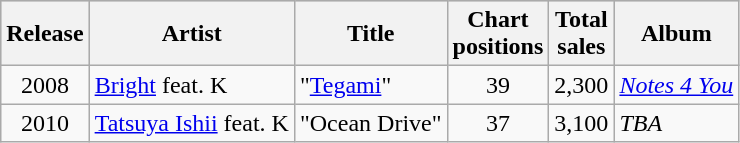<table class="wikitable" style="text-align:center">
<tr bgcolor="#CCCCCC">
<th>Release</th>
<th>Artist</th>
<th>Title</th>
<th>Chart<br>positions<br></th>
<th>Total<br>sales<br></th>
<th>Album</th>
</tr>
<tr>
<td rowspan="1">2008</td>
<td align="left"><a href='#'>Bright</a> feat. K</td>
<td align="left">"<a href='#'>Tegami</a>"</td>
<td>39</td>
<td align="right">2,300</td>
<td align="left" rowspan="1"><em><a href='#'>Notes 4 You</a></em></td>
</tr>
<tr>
<td rowspan="1">2010</td>
<td align="left"><a href='#'>Tatsuya Ishii</a> feat. K</td>
<td align="left">"Ocean Drive"</td>
<td>37</td>
<td align="right">3,100</td>
<td align="left" rowspan="1"><em>TBA</em></td>
</tr>
</table>
